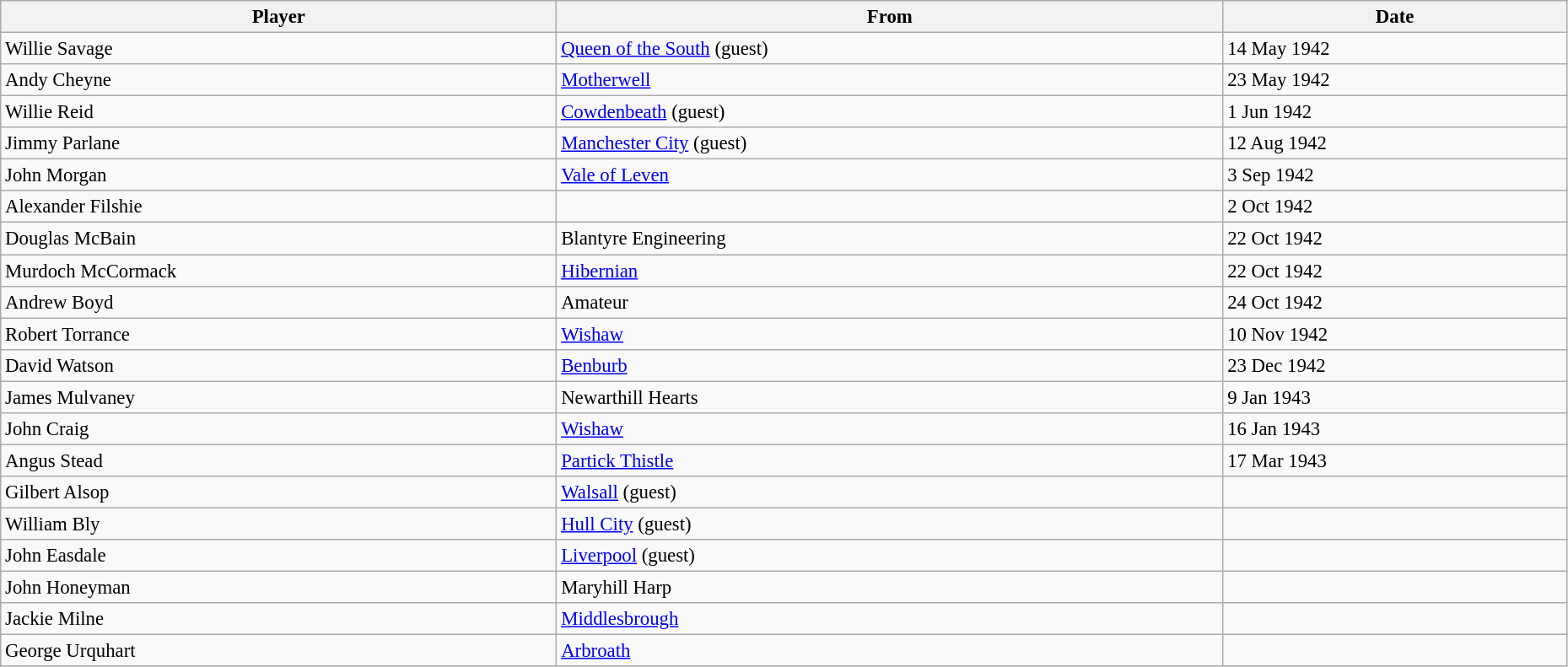<table class="wikitable" style="text-align:center; font-size:95%;width:98%; text-align:left">
<tr>
<th>Player</th>
<th>From</th>
<th>Date</th>
</tr>
<tr>
<td> Willie Savage</td>
<td> <a href='#'>Queen of the South</a> (guest)</td>
<td>14 May 1942</td>
</tr>
<tr>
<td> Andy Cheyne</td>
<td> <a href='#'>Motherwell</a></td>
<td>23 May 1942</td>
</tr>
<tr>
<td> Willie Reid</td>
<td> <a href='#'>Cowdenbeath</a> (guest)</td>
<td>1 Jun 1942</td>
</tr>
<tr>
<td> Jimmy Parlane</td>
<td> <a href='#'>Manchester City</a> (guest)</td>
<td>12 Aug 1942</td>
</tr>
<tr>
<td> John Morgan</td>
<td> <a href='#'>Vale of Leven</a></td>
<td>3 Sep 1942</td>
</tr>
<tr>
<td> Alexander Filshie</td>
<td></td>
<td>2 Oct 1942</td>
</tr>
<tr>
<td> Douglas McBain</td>
<td> Blantyre Engineering</td>
<td>22 Oct 1942</td>
</tr>
<tr>
<td> Murdoch McCormack</td>
<td> <a href='#'>Hibernian</a></td>
<td>22 Oct 1942</td>
</tr>
<tr>
<td> Andrew Boyd</td>
<td> Amateur</td>
<td>24 Oct 1942</td>
</tr>
<tr>
<td> Robert Torrance</td>
<td> <a href='#'>Wishaw</a></td>
<td>10 Nov 1942</td>
</tr>
<tr>
<td> David Watson</td>
<td> <a href='#'>Benburb</a></td>
<td>23 Dec 1942</td>
</tr>
<tr>
<td> James Mulvaney</td>
<td> Newarthill Hearts</td>
<td>9 Jan 1943</td>
</tr>
<tr>
<td> John Craig</td>
<td> <a href='#'>Wishaw</a></td>
<td>16 Jan 1943</td>
</tr>
<tr>
<td> Angus Stead</td>
<td> <a href='#'>Partick Thistle</a></td>
<td>17 Mar 1943</td>
</tr>
<tr>
<td> Gilbert Alsop</td>
<td> <a href='#'>Walsall</a> (guest)</td>
<td></td>
</tr>
<tr>
<td> William Bly</td>
<td> <a href='#'>Hull City</a> (guest)</td>
<td></td>
</tr>
<tr>
<td> John Easdale</td>
<td> <a href='#'>Liverpool</a> (guest)</td>
<td></td>
</tr>
<tr>
<td> John Honeyman</td>
<td> Maryhill Harp</td>
<td></td>
</tr>
<tr>
<td> Jackie Milne</td>
<td> <a href='#'>Middlesbrough</a></td>
<td></td>
</tr>
<tr>
<td> George Urquhart</td>
<td> <a href='#'>Arbroath</a></td>
<td></td>
</tr>
</table>
